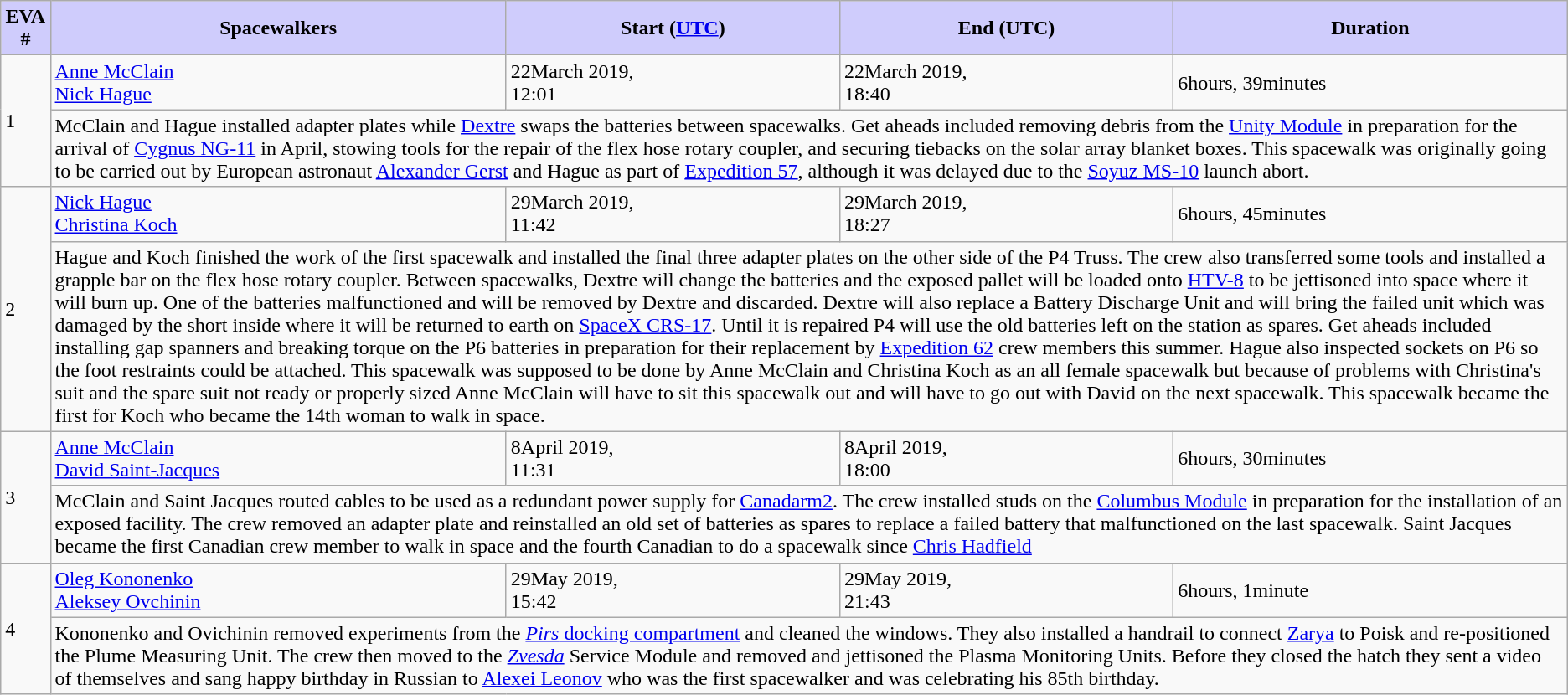<table class="wikitable sticky-header">
<tr>
<th scope="col" style="background-color: #cfccfc;">EVA #</th>
<th scope="col" style="background-color: #cfccfc;">Spacewalkers</th>
<th scope="col" style="background-color: #cfccfc;">Start (<a href='#'>UTC</a>)</th>
<th scope="col" style="background-color: #cfccfc;">End (UTC)</th>
<th scope="col" style="background-color: #cfccfc;">Duration</th>
</tr>
<tr>
<td rowspan="2">1</td>
<td> <a href='#'>Anne McClain</a><br> <a href='#'>Nick Hague</a></td>
<td>22March 2019,<br>12:01</td>
<td>22March 2019,<br>18:40</td>
<td>6hours, 39minutes</td>
</tr>
<tr>
<td colspan="4">McClain and Hague installed adapter plates while <a href='#'>Dextre</a> swaps the batteries between spacewalks. Get aheads included removing debris from the <a href='#'>Unity Module</a> in preparation for the arrival of <a href='#'>Cygnus NG-11</a> in April, stowing tools for the repair of the flex hose rotary coupler, and securing tiebacks on the solar array blanket boxes.  This spacewalk was originally going to be carried out by European astronaut <a href='#'>Alexander Gerst</a> and Hague as part of <a href='#'>Expedition 57</a>, although it was delayed due to the <a href='#'>Soyuz MS-10</a> launch abort.</td>
</tr>
<tr>
<td rowspan="2">2</td>
<td> <a href='#'>Nick Hague</a><br> <a href='#'>Christina Koch</a></td>
<td>29March 2019,<br>11:42</td>
<td>29March 2019,<br>18:27</td>
<td>6hours, 45minutes</td>
</tr>
<tr>
<td colspan="4">Hague and Koch finished the work of the first spacewalk and installed the final three adapter plates on the other side of the P4 Truss. The crew also transferred some tools and installed a grapple bar on the flex hose rotary coupler. Between spacewalks, Dextre will change the batteries and the exposed pallet will be loaded onto <a href='#'>HTV-8</a> to be jettisoned into space where it will burn up. One of the batteries malfunctioned and will be removed by Dextre and discarded. Dextre will also replace a Battery Discharge Unit and will bring the failed unit which was damaged by the short inside where it will be returned to earth on <a href='#'>SpaceX CRS-17</a>. Until it is repaired P4 will use the old batteries left on the station as spares. Get aheads included installing gap spanners and breaking torque on the P6 batteries in preparation for their replacement by <a href='#'>Expedition 62</a> crew members this summer. Hague also inspected sockets on P6 so the foot restraints could be attached. This spacewalk was supposed to be done by Anne McClain and Christina Koch as an all female spacewalk but because of problems with Christina's suit and the spare suit not ready or properly sized Anne McClain will have to sit this spacewalk out and will have to go out with David on the next spacewalk. This spacewalk became the first for Koch who became the 14th woman to walk in space.</td>
</tr>
<tr>
<td rowspan="2">3</td>
<td> <a href='#'>Anne McClain</a><br> <a href='#'>David Saint-Jacques</a></td>
<td>8April 2019,<br>11:31</td>
<td>8April 2019,<br>18:00</td>
<td>6hours, 30minutes</td>
</tr>
<tr>
<td colspan="4">McClain and Saint Jacques routed cables to be used as a redundant power supply for <a href='#'>Canadarm2</a>. The crew installed studs on the <a href='#'>Columbus Module</a> in preparation for the installation of an exposed facility. The crew removed an adapter plate and reinstalled an old set of batteries as spares to replace a failed battery that malfunctioned on the last spacewalk. Saint Jacques became the first Canadian crew member to walk in space and the fourth Canadian to do a spacewalk since <a href='#'>Chris Hadfield</a></td>
</tr>
<tr>
<td rowspan="2">4</td>
<td> <a href='#'>Oleg Kononenko</a><br> <a href='#'>Aleksey Ovchinin</a></td>
<td>29May 2019,<br>15:42</td>
<td>29May 2019,<br>21:43</td>
<td>6hours, 1minute</td>
</tr>
<tr>
<td colspan="4">Kononenko and Ovichinin removed experiments from the <a href='#'><em>Pirs</em> docking compartment</a> and cleaned the windows. They also installed a handrail to connect <a href='#'>Zarya</a> to Poisk and re-positioned the Plume Measuring Unit. The crew then moved to the <a href='#'><em>Zvesda</em></a> Service Module and removed and jettisoned the Plasma Monitoring Units. Before they closed the hatch they sent a video of themselves and sang happy birthday in Russian to <a href='#'>Alexei Leonov</a> who was the first spacewalker and was celebrating his 85th birthday.</td>
</tr>
</table>
